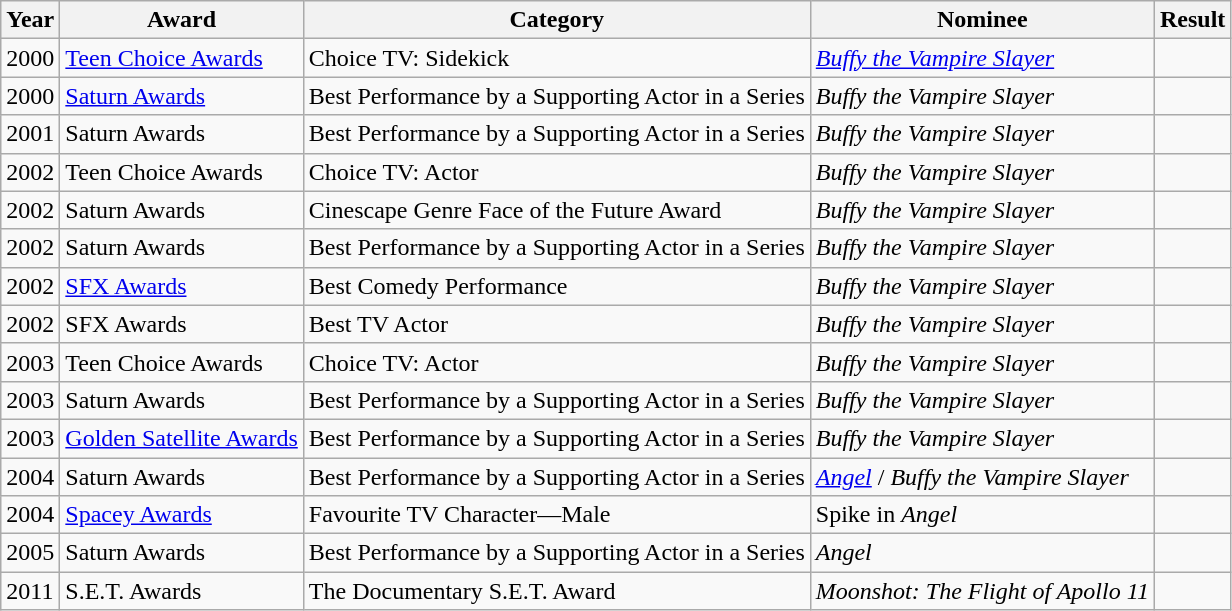<table class="wikitable sortable">
<tr>
<th>Year</th>
<th>Award</th>
<th>Category</th>
<th>Nominee</th>
<th>Result</th>
</tr>
<tr>
<td>2000</td>
<td><a href='#'>Teen Choice Awards</a></td>
<td>Choice TV: Sidekick</td>
<td><em><a href='#'>Buffy the Vampire Slayer</a></em></td>
<td></td>
</tr>
<tr>
<td>2000</td>
<td><a href='#'>Saturn Awards</a></td>
<td>Best Performance by a Supporting Actor in a Series</td>
<td><em>Buffy the Vampire Slayer</em></td>
<td></td>
</tr>
<tr>
<td>2001</td>
<td>Saturn Awards</td>
<td>Best Performance by a Supporting Actor in a Series</td>
<td><em>Buffy the Vampire Slayer</em></td>
<td></td>
</tr>
<tr>
<td>2002</td>
<td>Teen Choice Awards</td>
<td>Choice TV: Actor</td>
<td><em>Buffy the Vampire Slayer</em></td>
<td></td>
</tr>
<tr>
<td>2002</td>
<td>Saturn Awards</td>
<td>Cinescape Genre Face of the Future Award</td>
<td><em>Buffy the Vampire Slayer</em></td>
<td></td>
</tr>
<tr>
<td>2002</td>
<td>Saturn Awards</td>
<td>Best Performance by a Supporting Actor in a Series</td>
<td><em>Buffy the Vampire Slayer</em></td>
<td></td>
</tr>
<tr>
<td>2002</td>
<td><a href='#'>SFX Awards</a></td>
<td>Best Comedy Performance</td>
<td><em>Buffy the Vampire Slayer</em></td>
<td></td>
</tr>
<tr>
<td>2002</td>
<td>SFX Awards</td>
<td>Best TV Actor</td>
<td><em>Buffy the Vampire Slayer</em></td>
<td></td>
</tr>
<tr>
<td>2003</td>
<td>Teen Choice Awards</td>
<td>Choice TV: Actor</td>
<td><em>Buffy the Vampire Slayer</em></td>
<td></td>
</tr>
<tr>
<td>2003</td>
<td>Saturn Awards</td>
<td>Best Performance by a Supporting Actor in a Series</td>
<td><em>Buffy the Vampire Slayer</em></td>
<td></td>
</tr>
<tr>
<td>2003</td>
<td><a href='#'>Golden Satellite Awards</a></td>
<td>Best Performance by a Supporting Actor in a Series</td>
<td><em>Buffy the Vampire Slayer</em></td>
<td></td>
</tr>
<tr>
<td>2004</td>
<td>Saturn Awards</td>
<td>Best Performance by a Supporting Actor in a Series</td>
<td><em><a href='#'>Angel</a></em> / <em>Buffy the Vampire Slayer</em></td>
<td></td>
</tr>
<tr>
<td>2004</td>
<td><a href='#'>Spacey Awards</a> <br></td>
<td>Favourite TV Character—Male</td>
<td>Spike in <em>Angel</em></td>
<td></td>
</tr>
<tr>
<td>2005</td>
<td>Saturn Awards</td>
<td>Best Performance by a Supporting Actor in a Series</td>
<td><em>Angel</em></td>
<td></td>
</tr>
<tr>
<td>2011</td>
<td>S.E.T. Awards</td>
<td>The Documentary S.E.T. Award</td>
<td><em>Moonshot: The Flight of Apollo 11</em></td>
<td></td>
</tr>
</table>
